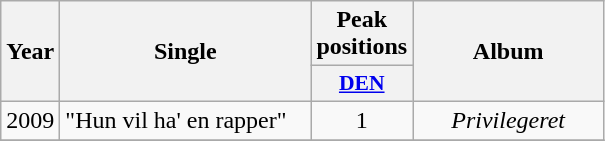<table class="wikitable">
<tr>
<th align="center" rowspan="2" width="10">Year</th>
<th align="center" rowspan="2" width="160">Single</th>
<th align="center" colspan="1" width="20">Peak positions</th>
<th align="center" rowspan="2" width="120">Album</th>
</tr>
<tr>
<th scope="col" style="width:3em;font-size:90%;"><a href='#'>DEN</a><br></th>
</tr>
<tr>
<td style="text-align:center;">2009</td>
<td>"Hun vil ha' en rapper"</td>
<td style="text-align:center;">1</td>
<td style="text-align:center;"><em>Privilegeret</em></td>
</tr>
<tr>
</tr>
</table>
